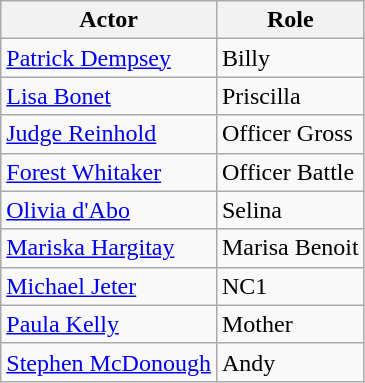<table class="wikitable">
<tr>
<th>Actor</th>
<th>Role</th>
</tr>
<tr>
<td><a href='#'>Patrick Dempsey</a></td>
<td>Billy</td>
</tr>
<tr>
<td><a href='#'>Lisa Bonet</a></td>
<td>Priscilla</td>
</tr>
<tr>
<td><a href='#'>Judge Reinhold</a></td>
<td>Officer Gross</td>
</tr>
<tr>
<td><a href='#'>Forest Whitaker</a></td>
<td>Officer Battle</td>
</tr>
<tr>
<td><a href='#'>Olivia d'Abo</a></td>
<td>Selina</td>
</tr>
<tr>
<td><a href='#'>Mariska Hargitay</a></td>
<td>Marisa Benoit</td>
</tr>
<tr>
<td><a href='#'>Michael Jeter</a></td>
<td>NC1</td>
</tr>
<tr>
<td><a href='#'>Paula Kelly</a></td>
<td>Mother</td>
</tr>
<tr>
<td><a href='#'>Stephen McDonough</a></td>
<td>Andy</td>
</tr>
</table>
